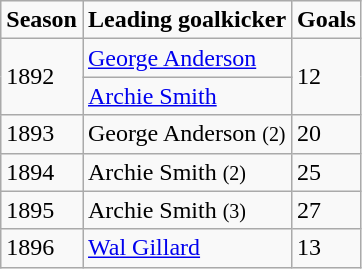<table class="wikitable sortable">
<tr>
<td><strong>Season</strong></td>
<td><strong>Leading goalkicker</strong></td>
<td><strong>Goals</strong></td>
</tr>
<tr>
<td rowspan="2">1892</td>
<td><a href='#'>George Anderson</a></td>
<td rowspan="2">12</td>
</tr>
<tr>
<td><a href='#'>Archie Smith</a></td>
</tr>
<tr>
<td>1893</td>
<td>George Anderson <small>(2)</small></td>
<td>20</td>
</tr>
<tr>
<td>1894</td>
<td>Archie Smith <small>(2)</small></td>
<td>25</td>
</tr>
<tr>
<td>1895</td>
<td>Archie Smith <small>(3)</small></td>
<td>27</td>
</tr>
<tr>
<td>1896</td>
<td><a href='#'>Wal Gillard</a></td>
<td>13</td>
</tr>
</table>
